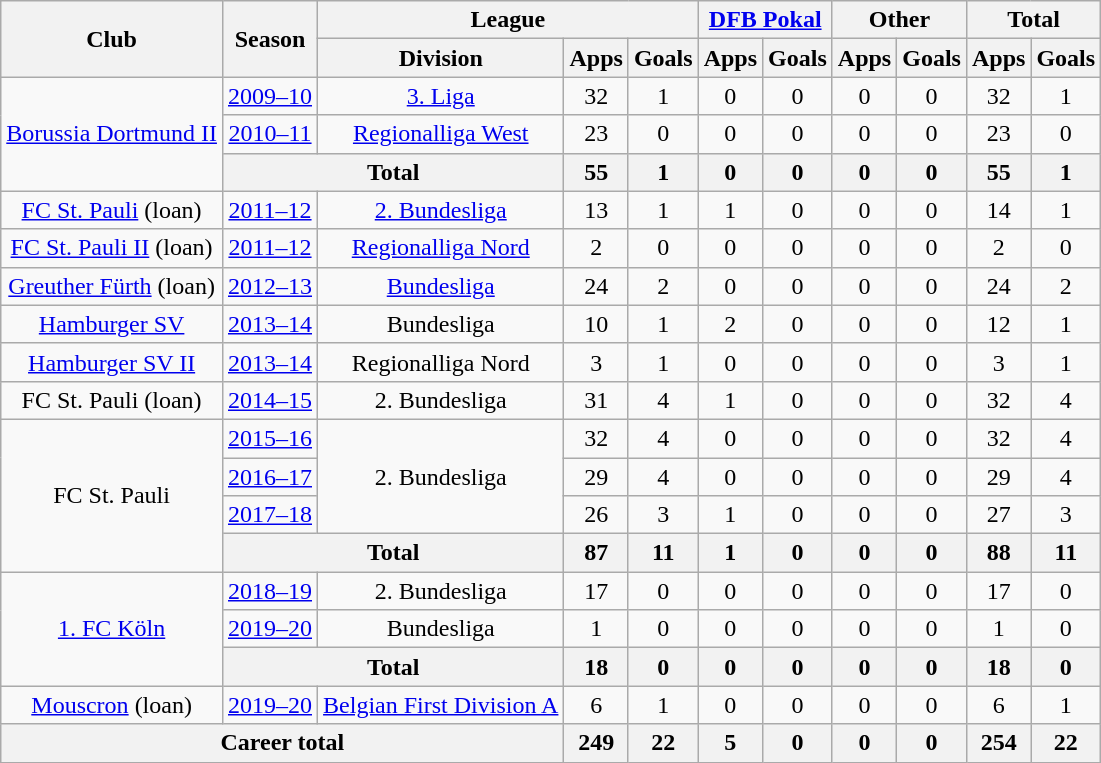<table class="wikitable" style="text-align:center">
<tr>
<th rowspan="2">Club</th>
<th rowspan="2">Season</th>
<th colspan="3">League</th>
<th colspan="2"><a href='#'>DFB Pokal</a></th>
<th colspan="2">Other</th>
<th colspan="2">Total</th>
</tr>
<tr>
<th>Division</th>
<th>Apps</th>
<th>Goals</th>
<th>Apps</th>
<th>Goals</th>
<th>Apps</th>
<th>Goals</th>
<th>Apps</th>
<th>Goals</th>
</tr>
<tr>
<td rowspan="3"><a href='#'>Borussia Dortmund II</a></td>
<td><a href='#'>2009–10</a></td>
<td><a href='#'>3. Liga</a></td>
<td>32</td>
<td>1</td>
<td>0</td>
<td>0</td>
<td>0</td>
<td>0</td>
<td>32</td>
<td>1</td>
</tr>
<tr>
<td><a href='#'>2010–11</a></td>
<td><a href='#'>Regionalliga West</a></td>
<td>23</td>
<td>0</td>
<td>0</td>
<td>0</td>
<td>0</td>
<td>0</td>
<td>23</td>
<td>0</td>
</tr>
<tr>
<th colspan="2">Total</th>
<th>55</th>
<th>1</th>
<th>0</th>
<th>0</th>
<th>0</th>
<th>0</th>
<th>55</th>
<th>1</th>
</tr>
<tr>
<td><a href='#'>FC St. Pauli</a> (loan)</td>
<td><a href='#'>2011–12</a></td>
<td><a href='#'>2. Bundesliga</a></td>
<td>13</td>
<td>1</td>
<td>1</td>
<td>0</td>
<td>0</td>
<td>0</td>
<td>14</td>
<td>1</td>
</tr>
<tr>
<td><a href='#'>FC St. Pauli II</a> (loan)</td>
<td><a href='#'>2011–12</a></td>
<td><a href='#'>Regionalliga Nord</a></td>
<td>2</td>
<td>0</td>
<td>0</td>
<td>0</td>
<td>0</td>
<td>0</td>
<td>2</td>
<td>0</td>
</tr>
<tr>
<td><a href='#'>Greuther Fürth</a> (loan)</td>
<td><a href='#'>2012–13</a></td>
<td><a href='#'>Bundesliga</a></td>
<td>24</td>
<td>2</td>
<td>0</td>
<td>0</td>
<td>0</td>
<td>0</td>
<td>24</td>
<td>2</td>
</tr>
<tr>
<td><a href='#'>Hamburger SV</a></td>
<td><a href='#'>2013–14</a></td>
<td>Bundesliga</td>
<td>10</td>
<td>1</td>
<td>2</td>
<td>0</td>
<td>0</td>
<td>0</td>
<td>12</td>
<td>1</td>
</tr>
<tr>
<td><a href='#'>Hamburger SV II</a></td>
<td><a href='#'>2013–14</a></td>
<td>Regionalliga Nord</td>
<td>3</td>
<td>1</td>
<td>0</td>
<td>0</td>
<td>0</td>
<td>0</td>
<td>3</td>
<td>1</td>
</tr>
<tr>
<td>FC St. Pauli (loan)</td>
<td><a href='#'>2014–15</a></td>
<td>2. Bundesliga</td>
<td>31</td>
<td>4</td>
<td>1</td>
<td>0</td>
<td>0</td>
<td>0</td>
<td>32</td>
<td>4</td>
</tr>
<tr>
<td rowspan="4">FC St. Pauli</td>
<td><a href='#'>2015–16</a></td>
<td rowspan="3">2. Bundesliga</td>
<td>32</td>
<td>4</td>
<td>0</td>
<td>0</td>
<td>0</td>
<td>0</td>
<td>32</td>
<td>4</td>
</tr>
<tr>
<td><a href='#'>2016–17</a></td>
<td>29</td>
<td>4</td>
<td>0</td>
<td>0</td>
<td>0</td>
<td>0</td>
<td>29</td>
<td>4</td>
</tr>
<tr>
<td><a href='#'>2017–18</a></td>
<td>26</td>
<td>3</td>
<td>1</td>
<td>0</td>
<td>0</td>
<td>0</td>
<td>27</td>
<td>3</td>
</tr>
<tr>
<th colspan="2">Total</th>
<th>87</th>
<th>11</th>
<th>1</th>
<th>0</th>
<th>0</th>
<th>0</th>
<th>88</th>
<th>11</th>
</tr>
<tr>
<td rowspan="3"><a href='#'>1. FC Köln</a></td>
<td><a href='#'>2018–19</a></td>
<td>2. Bundesliga</td>
<td>17</td>
<td>0</td>
<td>0</td>
<td>0</td>
<td>0</td>
<td>0</td>
<td>17</td>
<td>0</td>
</tr>
<tr>
<td><a href='#'>2019–20</a></td>
<td>Bundesliga</td>
<td>1</td>
<td>0</td>
<td>0</td>
<td>0</td>
<td>0</td>
<td>0</td>
<td>1</td>
<td>0</td>
</tr>
<tr>
<th colspan="2">Total</th>
<th>18</th>
<th>0</th>
<th>0</th>
<th>0</th>
<th>0</th>
<th>0</th>
<th>18</th>
<th>0</th>
</tr>
<tr>
<td><a href='#'>Mouscron</a> (loan)</td>
<td><a href='#'>2019–20</a></td>
<td><a href='#'>Belgian First Division A</a></td>
<td>6</td>
<td>1</td>
<td>0</td>
<td>0</td>
<td>0</td>
<td>0</td>
<td>6</td>
<td>1</td>
</tr>
<tr>
<th colspan="3">Career total</th>
<th>249</th>
<th>22</th>
<th>5</th>
<th>0</th>
<th>0</th>
<th>0</th>
<th>254</th>
<th>22</th>
</tr>
</table>
